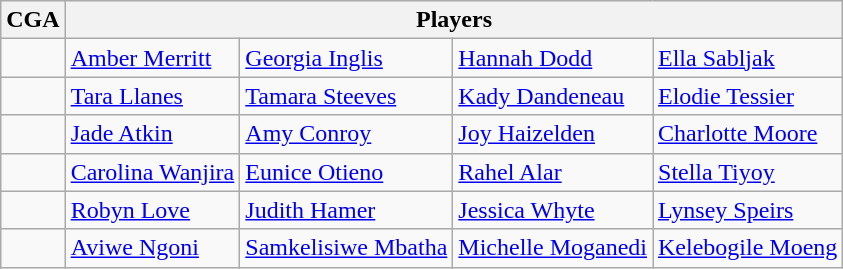<table class="wikitable sortable">
<tr>
<th>CGA</th>
<th colspan=4>Players</th>
</tr>
<tr>
<td></td>
<td><a href='#'>Amber Merritt</a></td>
<td><a href='#'>Georgia Inglis</a></td>
<td><a href='#'>Hannah Dodd</a></td>
<td><a href='#'>Ella Sabljak</a></td>
</tr>
<tr>
<td></td>
<td><a href='#'>Tara Llanes</a></td>
<td><a href='#'>Tamara Steeves</a></td>
<td><a href='#'>Kady Dandeneau</a></td>
<td><a href='#'>Elodie Tessier</a></td>
</tr>
<tr>
<td></td>
<td><a href='#'>Jade Atkin</a></td>
<td><a href='#'>Amy Conroy</a></td>
<td><a href='#'>Joy Haizelden</a></td>
<td><a href='#'>Charlotte Moore</a></td>
</tr>
<tr>
<td></td>
<td><a href='#'>Carolina Wanjira</a></td>
<td><a href='#'>Eunice Otieno</a></td>
<td><a href='#'>Rahel Alar</a></td>
<td><a href='#'>Stella Tiyoy</a></td>
</tr>
<tr>
<td></td>
<td><a href='#'>Robyn Love</a></td>
<td><a href='#'>Judith Hamer</a></td>
<td><a href='#'>Jessica Whyte</a></td>
<td><a href='#'>Lynsey Speirs</a></td>
</tr>
<tr>
<td></td>
<td><a href='#'>Aviwe Ngoni</a></td>
<td><a href='#'>Samkelisiwe Mbatha</a></td>
<td><a href='#'>Michelle Moganedi</a></td>
<td><a href='#'>Kelebogile Moeng</a></td>
</tr>
</table>
